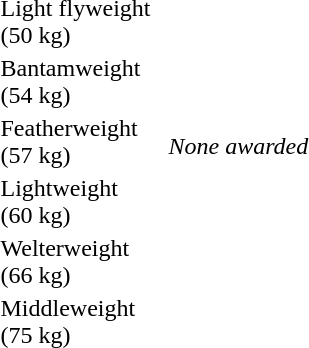<table>
<tr>
<td rowspan=2>Light flyweight<br>(50 kg) </td>
<td rowspan=2></td>
<td rowspan=2></td>
<td></td>
</tr>
<tr>
<td></td>
</tr>
<tr>
<td rowspan=2>Bantamweight<br>(54 kg) </td>
<td rowspan=2></td>
<td rowspan=2></td>
<td></td>
</tr>
<tr>
<td></td>
</tr>
<tr>
<td rowspan=2>Featherweight<br>(57 kg) </td>
<td rowspan=2></td>
<td rowspan=2></td>
<td></td>
</tr>
<tr>
<td><em>None awarded</em></td>
</tr>
<tr>
<td rowspan=2>Lightweight<br>(60 kg) </td>
<td rowspan=2></td>
<td rowspan=2></td>
<td></td>
</tr>
<tr>
<td></td>
</tr>
<tr>
<td rowspan=2>Welterweight<br>(66 kg) </td>
<td rowspan=2></td>
<td rowspan=2></td>
<td></td>
</tr>
<tr>
<td></td>
</tr>
<tr>
<td rowspan=2>Middleweight<br>(75 kg) </td>
<td rowspan=2></td>
<td rowspan=2></td>
<td></td>
</tr>
<tr>
<td></td>
</tr>
</table>
